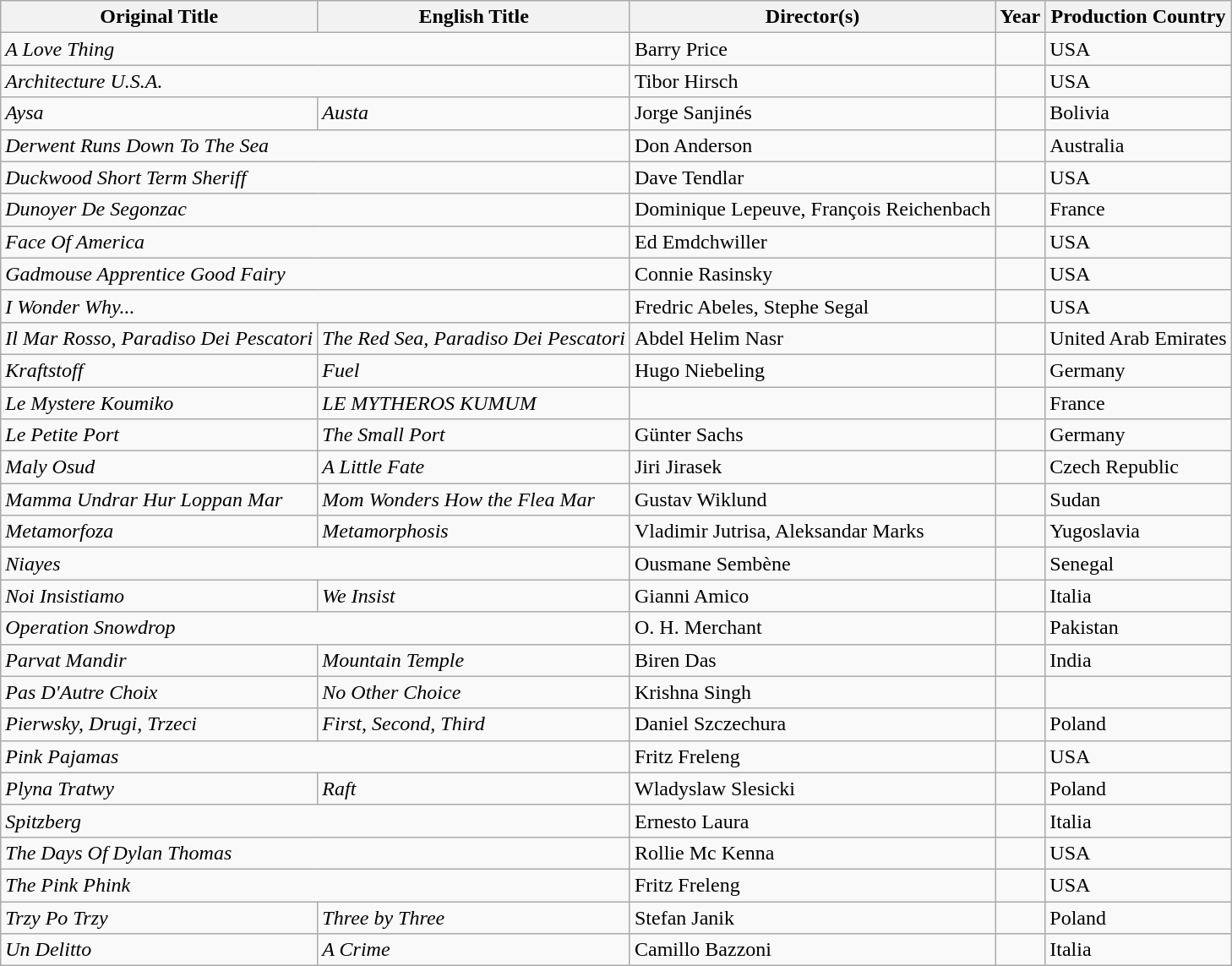<table class="wikitable sortable">
<tr>
<th>Original Title</th>
<th>English Title</th>
<th>Director(s)</th>
<th>Year</th>
<th>Production Country</th>
</tr>
<tr>
<td colspan="2"><em>A Love Thing</em></td>
<td>Barry Price</td>
<td></td>
<td>USA</td>
</tr>
<tr>
<td colspan="2"><em>Architecture U.S.A.</em></td>
<td>Tibor Hirsch</td>
<td></td>
<td>USA</td>
</tr>
<tr>
<td><em>Aysa</em></td>
<td><em>Austa</em></td>
<td>Jorge Sanjinés</td>
<td></td>
<td>Bolivia</td>
</tr>
<tr>
<td colspan="2"><em>Derwent Runs Down To The Sea</em></td>
<td>Don Anderson</td>
<td></td>
<td>Australia</td>
</tr>
<tr>
<td colspan="2"><em>Duckwood Short Term Sheriff</em></td>
<td>Dave Tendlar</td>
<td></td>
<td>USA</td>
</tr>
<tr>
<td colspan="2"><em>Dunoyer De Segonzac</em></td>
<td>Dominique Lepeuve, François Reichenbach</td>
<td></td>
<td>France</td>
</tr>
<tr>
<td colspan="2"><em>Face Of America</em></td>
<td>Ed Emdchwiller</td>
<td></td>
<td>USA</td>
</tr>
<tr>
<td colspan="2"><em>Gadmouse Apprentice Good Fairy</em></td>
<td>Connie Rasinsky</td>
<td></td>
<td>USA</td>
</tr>
<tr>
<td colspan="2"><em>I Wonder Why...</em></td>
<td>Fredric Abeles, Stephe Segal</td>
<td></td>
<td>USA</td>
</tr>
<tr>
<td><em>Il Mar Rosso, Paradiso Dei Pescatori</em></td>
<td><em>The Red Sea, Paradiso Dei Pescatori</em></td>
<td>Abdel Helim Nasr</td>
<td></td>
<td>United Arab Emirates</td>
</tr>
<tr>
<td><em>Kraftstoff</em></td>
<td><em>Fuel</em></td>
<td>Hugo Niebeling</td>
<td></td>
<td>Germany</td>
</tr>
<tr>
<td><em>Le Mystere Koumiko</em></td>
<td><em>LE MYTHEROS KUMUM</em></td>
<td></td>
<td></td>
<td>France</td>
</tr>
<tr>
<td><em>Le Petite Port</em></td>
<td><em>The Small Port</em></td>
<td>Günter Sachs</td>
<td></td>
<td>Germany</td>
</tr>
<tr>
<td><em>Maly Osud</em></td>
<td><em>A Little Fate</em></td>
<td>Jiri Jirasek</td>
<td></td>
<td>Czech Republic</td>
</tr>
<tr>
<td><em>Mamma Undrar Hur Loppan Mar</em></td>
<td><em>Mom Wonders How the Flea Mar</em></td>
<td>Gustav Wiklund</td>
<td></td>
<td>Sudan</td>
</tr>
<tr>
<td><em>Metamorfoza</em></td>
<td><em>Metamorphosis</em></td>
<td>Vladimir Jutrisa, Aleksandar Marks</td>
<td></td>
<td>Yugoslavia</td>
</tr>
<tr>
<td colspan="2"><em>Niayes</em></td>
<td>Ousmane Sembène</td>
<td></td>
<td>Senegal</td>
</tr>
<tr>
<td><em>Noi Insistiamo</em></td>
<td><em>We Insist</em></td>
<td>Gianni Amico</td>
<td></td>
<td>Italia</td>
</tr>
<tr>
<td colspan="2"><em>Operation Snowdrop</em></td>
<td>O. H. Merchant</td>
<td></td>
<td>Pakistan</td>
</tr>
<tr>
<td><em>Parvat Mandir</em></td>
<td><em>Mountain Temple</em></td>
<td>Biren Das</td>
<td></td>
<td>India</td>
</tr>
<tr>
<td><em>Pas D'Autre Choix</em></td>
<td><em>No Other Choice</em></td>
<td>Krishna Singh</td>
<td></td>
<td></td>
</tr>
<tr>
<td><em>Pierwsky, Drugi, Trzeci</em></td>
<td><em>First, Second, Third</em></td>
<td>Daniel Szczechura</td>
<td></td>
<td>Poland</td>
</tr>
<tr>
<td colspan="2"><em>Pink Pajamas</em></td>
<td>Fritz Freleng</td>
<td></td>
<td>USA</td>
</tr>
<tr>
<td><em>Plyna Tratwy</em></td>
<td><em>Raft</em></td>
<td>Wladyslaw Slesicki</td>
<td></td>
<td>Poland</td>
</tr>
<tr>
<td colspan="2"><em>Spitzberg</em></td>
<td>Ernesto Laura</td>
<td></td>
<td>Italia</td>
</tr>
<tr>
<td colspan="2"><em>The Days Of Dylan Thomas</em></td>
<td>Rollie Mc Kenna</td>
<td></td>
<td>USA</td>
</tr>
<tr>
<td colspan="2"><em>The Pink Phink</em></td>
<td>Fritz Freleng</td>
<td></td>
<td>USA</td>
</tr>
<tr>
<td><em>Trzy Po Trzy</em></td>
<td><em>Three by Three</em></td>
<td>Stefan Janik</td>
<td></td>
<td>Poland</td>
</tr>
<tr>
<td><em>Un Delitto</em></td>
<td><em>A Crime</em></td>
<td>Camillo Bazzoni</td>
<td></td>
<td>Italia</td>
</tr>
</table>
